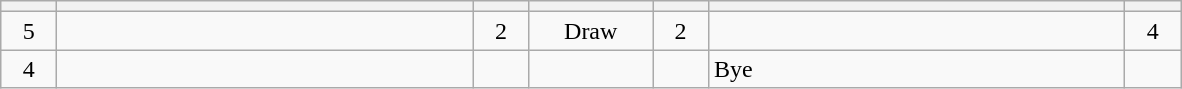<table class="wikitable" style="text-align: center;">
<tr>
<th width=30></th>
<th width=270></th>
<th width=30></th>
<th width=75></th>
<th width=30></th>
<th width=270></th>
<th width=30></th>
</tr>
<tr>
<td>5</td>
<td align=left></td>
<td>2</td>
<td>Draw</td>
<td>2</td>
<td align=left></td>
<td>4</td>
</tr>
<tr>
<td>4</td>
<td align=left><strong></strong></td>
<td></td>
<td></td>
<td></td>
<td align=left>Bye</td>
<td></td>
</tr>
</table>
